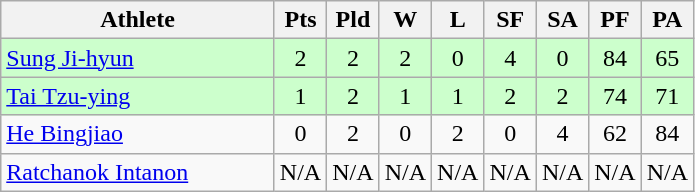<table class=wikitable style="text-align:center">
<tr>
<th width=175>Athlete</th>
<th width=20>Pts</th>
<th width=20>Pld</th>
<th width=20>W</th>
<th width=20>L</th>
<th width=20>SF</th>
<th width=20>SA</th>
<th width=20>PF</th>
<th width=20>PA</th>
</tr>
<tr bgcolor=ccffcc>
<td style="text-align:left"> <a href='#'>Sung Ji-hyun</a></td>
<td>2</td>
<td>2</td>
<td>2</td>
<td>0</td>
<td>4</td>
<td>0</td>
<td>84</td>
<td>65</td>
</tr>
<tr bgcolor=ccffcc>
<td style="text-align:left"> <a href='#'>Tai Tzu-ying</a></td>
<td>1</td>
<td>2</td>
<td>1</td>
<td>1</td>
<td>2</td>
<td>2</td>
<td>74</td>
<td>71</td>
</tr>
<tr bgcolor=>
<td style="text-align:left"> <a href='#'>He Bingjiao</a></td>
<td>0</td>
<td>2</td>
<td>0</td>
<td>2</td>
<td>0</td>
<td>4</td>
<td>62</td>
<td>84</td>
</tr>
<tr bgcolor=>
<td style="text-align:left"> <a href='#'>Ratchanok Intanon</a></td>
<td>N/A</td>
<td>N/A</td>
<td>N/A</td>
<td>N/A</td>
<td>N/A</td>
<td>N/A</td>
<td>N/A</td>
<td>N/A</td>
</tr>
</table>
